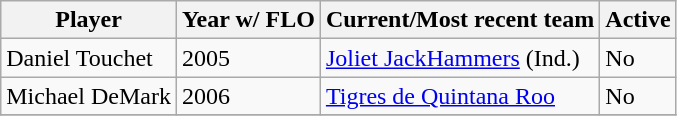<table class="wikitable">
<tr>
<th>Player</th>
<th>Year w/ FLO</th>
<th>Current/Most recent team</th>
<th>Active</th>
</tr>
<tr>
<td>Daniel Touchet</td>
<td>2005</td>
<td><a href='#'>Joliet JackHammers</a> (Ind.)</td>
<td>No</td>
</tr>
<tr>
<td>Michael DeMark</td>
<td>2006</td>
<td><a href='#'>Tigres de Quintana Roo</a></td>
<td>No</td>
</tr>
<tr>
</tr>
</table>
